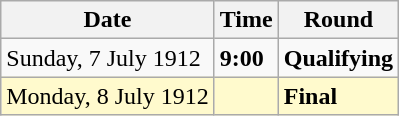<table class="wikitable">
<tr>
<th>Date</th>
<th>Time</th>
<th>Round</th>
</tr>
<tr>
<td>Sunday, 7 July 1912</td>
<td><strong>9:00</strong></td>
<td><strong>Qualifying</strong></td>
</tr>
<tr style="background:lemonchiffon">
<td>Monday, 8 July 1912</td>
<td></td>
<td><strong>Final</strong></td>
</tr>
</table>
